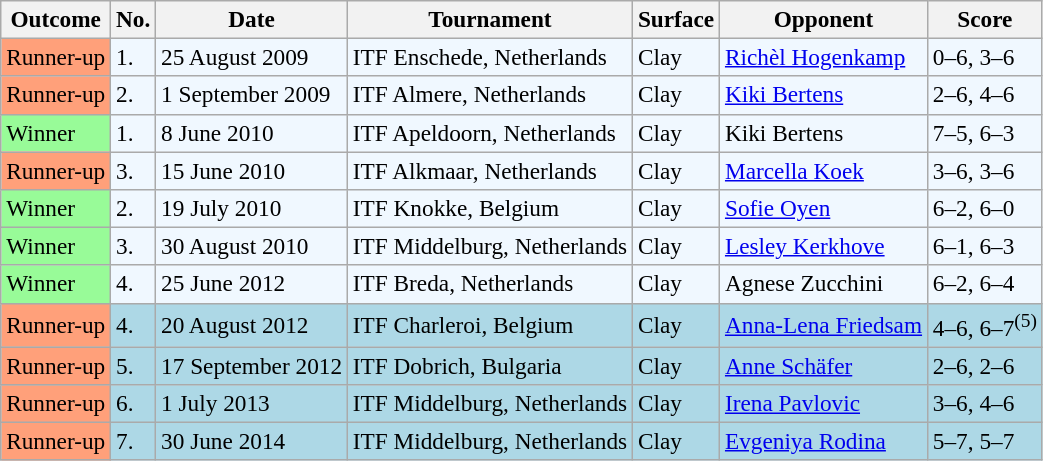<table class="sortable wikitable" style=font-size:97%>
<tr>
<th>Outcome</th>
<th>No.</th>
<th>Date</th>
<th>Tournament</th>
<th>Surface</th>
<th>Opponent</th>
<th class="unsortable">Score</th>
</tr>
<tr style="background:#f0f8ff;">
<td style="background:#ffa07a;">Runner-up</td>
<td>1.</td>
<td>25 August 2009</td>
<td>ITF Enschede, Netherlands</td>
<td>Clay</td>
<td> <a href='#'>Richèl Hogenkamp</a></td>
<td>0–6, 3–6</td>
</tr>
<tr style="background:#f0f8ff;">
<td style="background:#ffa07a;">Runner-up</td>
<td>2.</td>
<td>1 September 2009</td>
<td>ITF Almere, Netherlands</td>
<td>Clay</td>
<td> <a href='#'>Kiki Bertens</a></td>
<td>2–6, 4–6</td>
</tr>
<tr style="background:#f0f8ff;">
<td style="background:#98fb98;">Winner</td>
<td>1.</td>
<td>8 June 2010</td>
<td>ITF Apeldoorn, Netherlands</td>
<td>Clay</td>
<td> Kiki Bertens</td>
<td>7–5, 6–3</td>
</tr>
<tr style="background:#f0f8ff;">
<td style="background:#ffa07a;">Runner-up</td>
<td>3.</td>
<td>15 June 2010</td>
<td>ITF Alkmaar, Netherlands</td>
<td>Clay</td>
<td> <a href='#'>Marcella Koek</a></td>
<td>3–6, 3–6</td>
</tr>
<tr style="background:#f0f8ff;">
<td style="background:#98fb98;">Winner</td>
<td>2.</td>
<td>19 July 2010</td>
<td>ITF Knokke, Belgium</td>
<td>Clay</td>
<td> <a href='#'>Sofie Oyen</a></td>
<td>6–2, 6–0</td>
</tr>
<tr style="background:#f0f8ff;">
<td style="background:#98fb98;">Winner</td>
<td>3.</td>
<td>30 August 2010</td>
<td>ITF Middelburg, Netherlands</td>
<td>Clay</td>
<td> <a href='#'>Lesley Kerkhove</a></td>
<td>6–1, 6–3</td>
</tr>
<tr style="background:#f0f8ff;">
<td style="background:#98fb98;">Winner</td>
<td>4.</td>
<td>25 June 2012</td>
<td>ITF Breda, Netherlands</td>
<td>Clay</td>
<td> Agnese Zucchini</td>
<td>6–2, 6–4</td>
</tr>
<tr style="background:lightblue;">
<td style="background:#ffa07a;">Runner-up</td>
<td>4.</td>
<td>20 August 2012</td>
<td>ITF Charleroi, Belgium</td>
<td>Clay</td>
<td> <a href='#'>Anna-Lena Friedsam</a></td>
<td>4–6, 6–7<sup>(5)</sup></td>
</tr>
<tr style="background:lightblue;">
<td style="background:#ffa07a;">Runner-up</td>
<td>5.</td>
<td>17 September 2012</td>
<td>ITF Dobrich, Bulgaria</td>
<td>Clay</td>
<td> <a href='#'>Anne Schäfer</a></td>
<td>2–6, 2–6</td>
</tr>
<tr style="background:lightblue;">
<td style="background:#ffa07a;">Runner-up</td>
<td>6.</td>
<td>1 July 2013</td>
<td>ITF Middelburg, Netherlands</td>
<td>Clay</td>
<td> <a href='#'>Irena Pavlovic</a></td>
<td>3–6, 4–6</td>
</tr>
<tr style="background:lightblue;">
<td style="background:#ffa07a;">Runner-up</td>
<td>7.</td>
<td>30 June 2014</td>
<td>ITF Middelburg, Netherlands</td>
<td>Clay</td>
<td> <a href='#'>Evgeniya Rodina</a></td>
<td>5–7, 5–7</td>
</tr>
</table>
